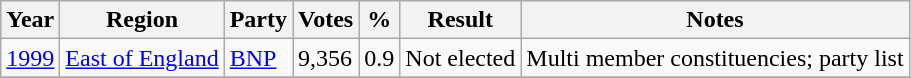<table class="wikitable">
<tr>
<th>Year</th>
<th>Region</th>
<th>Party</th>
<th>Votes</th>
<th>%</th>
<th>Result</th>
<th>Notes</th>
</tr>
<tr>
<td><a href='#'>1999</a></td>
<td><a href='#'>East of England</a></td>
<td><a href='#'>BNP</a></td>
<td>9,356</td>
<td>0.9</td>
<td>Not elected</td>
<td>Multi member constituencies; party list</td>
</tr>
<tr>
</tr>
</table>
